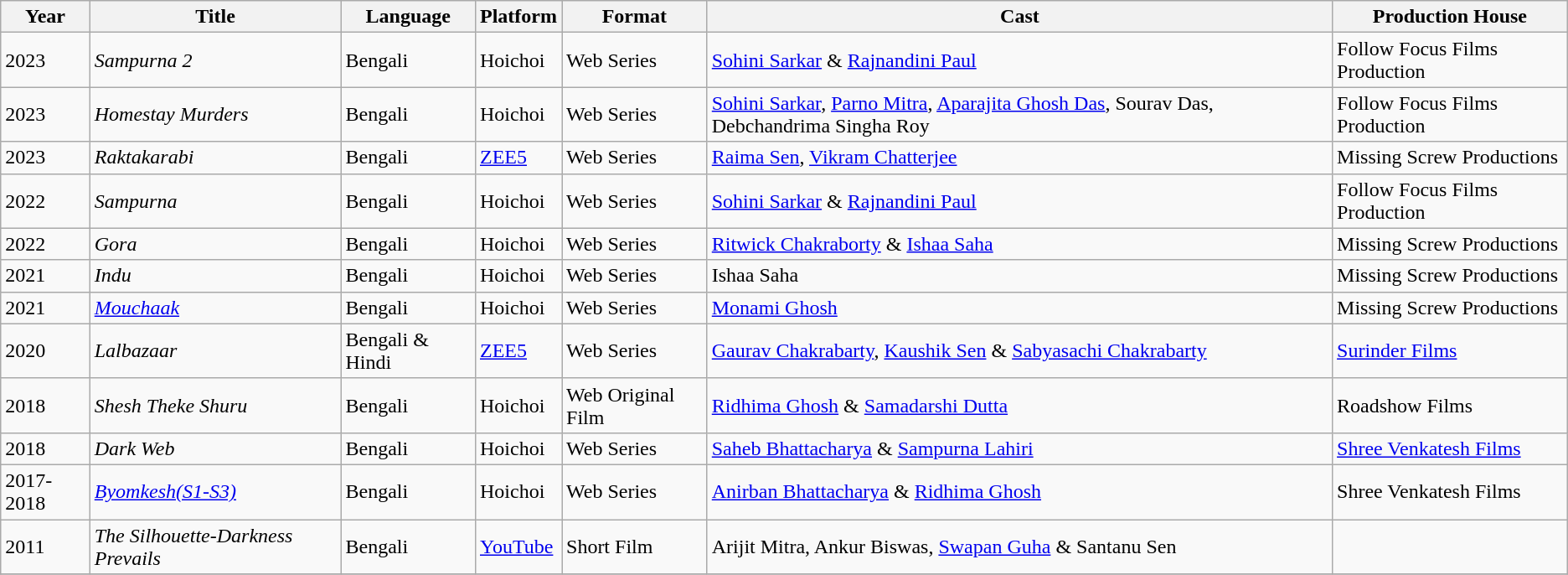<table class="wikitable sortable">
<tr>
<th>Year</th>
<th>Title</th>
<th>Language</th>
<th>Platform</th>
<th>Format</th>
<th>Cast</th>
<th>Production House</th>
</tr>
<tr>
<td>2023</td>
<td><em>Sampurna 2</em></td>
<td>Bengali</td>
<td>Hoichoi</td>
<td>Web Series</td>
<td><a href='#'>Sohini Sarkar</a> & <a href='#'>Rajnandini Paul</a></td>
<td>Follow Focus Films Production</td>
</tr>
<tr>
<td>2023</td>
<td><em>Homestay Murders</em></td>
<td>Bengali</td>
<td>Hoichoi</td>
<td>Web Series</td>
<td><a href='#'>Sohini Sarkar</a>, <a href='#'>Parno Mitra</a>, <a href='#'>Aparajita Ghosh Das</a>, Sourav Das, Debchandrima Singha Roy</td>
<td>Follow Focus Films Production</td>
</tr>
<tr>
<td>2023</td>
<td><em>Raktakarabi</em></td>
<td>Bengali</td>
<td><a href='#'>ZEE5</a></td>
<td>Web Series</td>
<td><a href='#'>Raima Sen</a>, <a href='#'>Vikram Chatterjee</a></td>
<td>Missing Screw Productions</td>
</tr>
<tr>
<td>2022</td>
<td><em>Sampurna</em></td>
<td>Bengali</td>
<td>Hoichoi</td>
<td>Web Series</td>
<td><a href='#'>Sohini Sarkar</a> & <a href='#'>Rajnandini Paul</a></td>
<td>Follow Focus Films Production</td>
</tr>
<tr>
<td>2022</td>
<td><em>Gora</em></td>
<td>Bengali</td>
<td>Hoichoi</td>
<td>Web Series</td>
<td><a href='#'>Ritwick Chakraborty</a> & <a href='#'>Ishaa Saha</a></td>
<td>Missing Screw Productions</td>
</tr>
<tr>
<td>2021</td>
<td><em>Indu</em></td>
<td>Bengali</td>
<td>Hoichoi</td>
<td>Web Series</td>
<td>Ishaa Saha</td>
<td>Missing Screw Productions</td>
</tr>
<tr>
<td>2021</td>
<td><em><a href='#'>Mouchaak</a></em></td>
<td>Bengali</td>
<td>Hoichoi</td>
<td>Web Series</td>
<td><a href='#'>Monami Ghosh</a></td>
<td>Missing Screw Productions</td>
</tr>
<tr>
<td>2020</td>
<td><em>Lalbazaar</em></td>
<td>Bengali & Hindi</td>
<td><a href='#'>ZEE5</a></td>
<td>Web Series</td>
<td><a href='#'>Gaurav Chakrabarty</a>, <a href='#'>Kaushik Sen</a> & <a href='#'>Sabyasachi Chakrabarty</a></td>
<td><a href='#'>Surinder Films</a></td>
</tr>
<tr>
<td>2018</td>
<td><em>Shesh Theke Shuru</em></td>
<td>Bengali</td>
<td>Hoichoi</td>
<td>Web Original Film</td>
<td><a href='#'>Ridhima Ghosh</a> & <a href='#'>Samadarshi Dutta</a></td>
<td>Roadshow Films</td>
</tr>
<tr>
<td>2018</td>
<td><em>Dark Web</em></td>
<td>Bengali</td>
<td>Hoichoi</td>
<td>Web Series</td>
<td><a href='#'>Saheb Bhattacharya</a> & <a href='#'>Sampurna Lahiri</a></td>
<td><a href='#'>Shree Venkatesh Films</a></td>
</tr>
<tr>
<td>2017-2018</td>
<td><a href='#'><em>Byomkesh(S1-S3)</em></a></td>
<td>Bengali</td>
<td>Hoichoi</td>
<td>Web Series</td>
<td><a href='#'>Anirban Bhattacharya</a> & <a href='#'>Ridhima Ghosh</a></td>
<td>Shree Venkatesh Films</td>
</tr>
<tr>
<td>2011</td>
<td><em>The Silhouette-Darkness Prevails</em></td>
<td>Bengali</td>
<td><a href='#'>YouTube</a></td>
<td>Short Film</td>
<td>Arijit Mitra, Ankur Biswas, <a href='#'>Swapan Guha</a> & Santanu Sen</td>
<td></td>
</tr>
<tr>
</tr>
</table>
